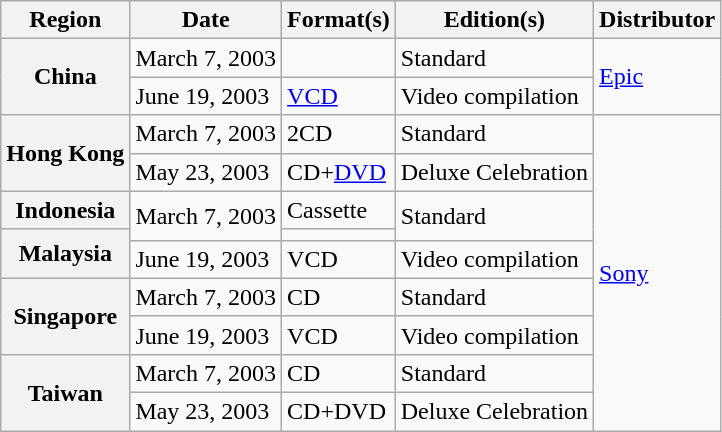<table class="wikitable plainrowheaders">
<tr>
<th>Region</th>
<th>Date</th>
<th>Format(s)</th>
<th>Edition(s)</th>
<th>Distributor</th>
</tr>
<tr>
<th scope="row" rowspan="2">China</th>
<td>March 7, 2003</td>
<td></td>
<td>Standard</td>
<td rowspan="2"><a href='#'>Epic</a></td>
</tr>
<tr>
<td>June 19, 2003</td>
<td><a href='#'>VCD</a></td>
<td>Video compilation</td>
</tr>
<tr>
<th scope="row" rowspan="2">Hong Kong</th>
<td>March 7, 2003</td>
<td>2CD</td>
<td>Standard</td>
<td rowspan="9"><a href='#'>Sony</a></td>
</tr>
<tr>
<td>May 23, 2003</td>
<td>CD+<a href='#'>DVD</a></td>
<td>Deluxe Celebration</td>
</tr>
<tr>
<th scope="row">Indonesia</th>
<td rowspan="2">March 7, 2003</td>
<td>Cassette</td>
<td rowspan="2">Standard</td>
</tr>
<tr>
<th scope="row" rowspan="2">Malaysia</th>
<td></td>
</tr>
<tr>
<td>June 19, 2003</td>
<td>VCD</td>
<td>Video compilation</td>
</tr>
<tr>
<th scope="row" rowspan="2">Singapore</th>
<td>March 7, 2003</td>
<td>CD</td>
<td>Standard</td>
</tr>
<tr>
<td>June 19, 2003</td>
<td>VCD</td>
<td>Video compilation</td>
</tr>
<tr>
<th scope="row" rowspan="2">Taiwan</th>
<td>March 7, 2003</td>
<td>CD</td>
<td>Standard</td>
</tr>
<tr>
<td>May 23, 2003</td>
<td>CD+DVD</td>
<td>Deluxe Celebration</td>
</tr>
</table>
